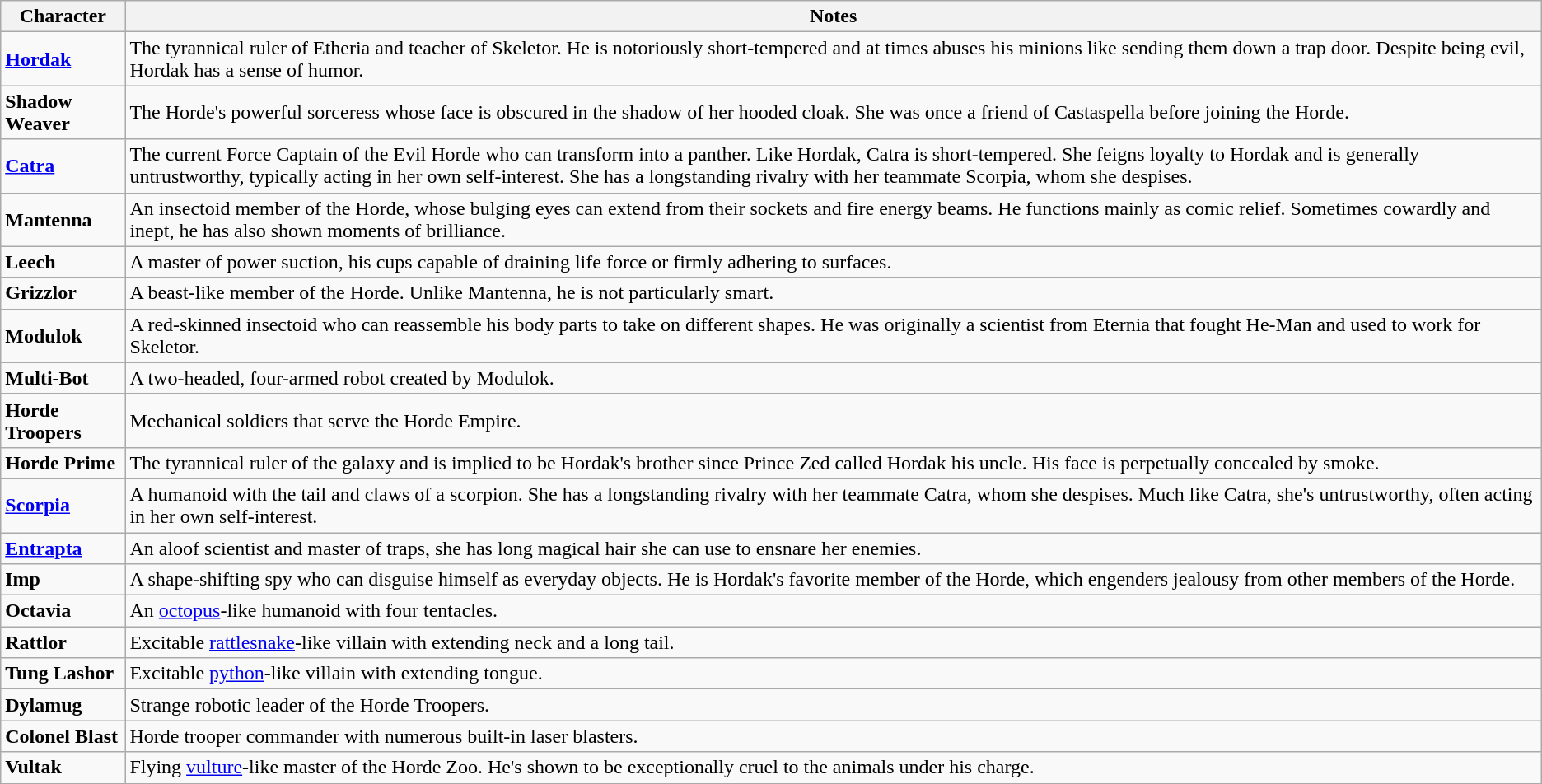<table class="wikitable sortable ">
<tr>
<th>Character</th>
<th>Notes</th>
</tr>
<tr>
<td><strong><a href='#'>Hordak</a></strong></td>
<td>The tyrannical ruler of Etheria and teacher of Skeletor. He is notoriously short-tempered and at times abuses his minions like sending them down a trap door. Despite being evil, Hordak has a sense of humor.</td>
</tr>
<tr>
<td><strong>Shadow Weaver</strong></td>
<td>The Horde's powerful sorceress whose face is obscured in the shadow of her hooded cloak. She was once a friend of Castaspella before joining the Horde.</td>
</tr>
<tr>
<td><strong><a href='#'>Catra</a></strong></td>
<td>The current Force Captain of the Evil Horde who can transform into a panther. Like Hordak, Catra is  short-tempered. She feigns loyalty to Hordak and is generally untrustworthy, typically acting in her own self-interest. She has a longstanding rivalry with her teammate Scorpia, whom she despises.</td>
</tr>
<tr>
<td><strong>Mantenna</strong></td>
<td>An insectoid member of the Horde, whose bulging eyes can extend from their sockets and fire energy beams. He functions mainly as comic relief. Sometimes cowardly and inept, he has also shown moments of brilliance.</td>
</tr>
<tr>
<td><strong>Leech</strong></td>
<td>A master of power suction, his cups capable of draining life force or firmly adhering to surfaces.</td>
</tr>
<tr>
<td><strong>Grizzlor</strong></td>
<td>A beast-like member of the Horde. Unlike Mantenna, he is not particularly smart.</td>
</tr>
<tr>
<td><strong>Modulok</strong></td>
<td>A red-skinned insectoid who can reassemble his body parts to take on different shapes. He was originally a scientist from Eternia that fought He-Man and used to work for Skeletor.</td>
</tr>
<tr>
<td><strong>Multi-Bot</strong></td>
<td>A two-headed, four-armed robot created by Modulok.</td>
</tr>
<tr>
<td><strong>Horde Troopers</strong></td>
<td>Mechanical soldiers that serve the Horde Empire.</td>
</tr>
<tr>
<td><strong>Horde Prime</strong></td>
<td>The tyrannical ruler of the galaxy and is implied to be Hordak's brother since Prince Zed called Hordak his uncle. His face is perpetually concealed by smoke.</td>
</tr>
<tr>
<td><strong><a href='#'>Scorpia</a></strong></td>
<td>A humanoid with the tail and claws of a scorpion. She has a longstanding rivalry with her teammate Catra, whom she despises. Much like Catra, she's untrustworthy, often acting in her own self-interest.</td>
</tr>
<tr>
<td><strong><a href='#'>Entrapta</a></strong></td>
<td>An aloof scientist and master of traps, she has long magical hair she can use to ensnare her enemies.</td>
</tr>
<tr>
<td><strong>Imp</strong></td>
<td>A shape-shifting spy who can disguise himself as everyday objects. He is Hordak's favorite member of the Horde, which engenders jealousy from other members of the Horde.</td>
</tr>
<tr>
<td><strong>Octavia</strong></td>
<td>An <a href='#'>octopus</a>-like humanoid with four tentacles.</td>
</tr>
<tr>
<td><strong>Rattlor</strong></td>
<td>Excitable <a href='#'>rattlesnake</a>-like villain with extending neck and a long tail.</td>
</tr>
<tr>
<td><strong>Tung Lashor</strong></td>
<td>Excitable <a href='#'>python</a>-like villain with extending tongue.</td>
</tr>
<tr>
<td><strong>Dylamug</strong></td>
<td>Strange robotic leader of the Horde Troopers.</td>
</tr>
<tr>
<td><strong>Colonel Blast</strong></td>
<td>Horde trooper commander with numerous built-in laser blasters.</td>
</tr>
<tr>
<td><strong>Vultak</strong></td>
<td>Flying <a href='#'>vulture</a>-like master of the Horde Zoo. He's shown to be exceptionally cruel to the animals under his charge.</td>
</tr>
</table>
